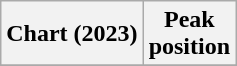<table class="wikitable plainrowheaders" style="text-align:center">
<tr>
<th scope="col">Chart (2023)</th>
<th scope="col">Peak<br>position</th>
</tr>
<tr>
</tr>
</table>
